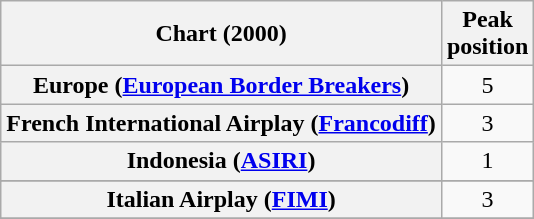<table class="wikitable sortable plainrowheaders">
<tr>
<th scope="col">Chart (2000)</th>
<th scope="col">Peak<br>position</th>
</tr>
<tr>
<th scope="row">Europe (<a href='#'>European Border Breakers</a>)</th>
<td style="text-align:center;">5</td>
</tr>
<tr>
<th scope="row">French International Airplay (<a href='#'>Francodiff</a>)</th>
<td style="text-align:center;">3</td>
</tr>
<tr>
<th scope="row">Indonesia (<a href='#'>ASIRI</a>)</th>
<td align="center">1</td>
</tr>
<tr>
</tr>
<tr>
<th scope="row">Italian Airplay (<a href='#'>FIMI</a>)</th>
<td align="center">3</td>
</tr>
<tr>
</tr>
</table>
